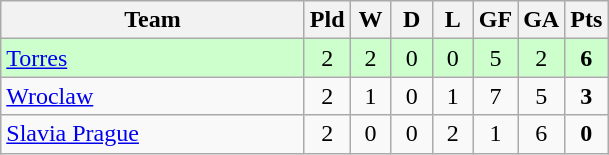<table class="wikitable" style="text-align: center;">
<tr>
<th width=195>Team</th>
<th width=20>Pld</th>
<th width=20>W</th>
<th width=20>D</th>
<th width=20>L</th>
<th width=20>GF</th>
<th width=20>GA</th>
<th width=20>Pts</th>
</tr>
<tr align="center" style="background:#ccffcc;">
<td align="left"> <a href='#'>Torres</a></td>
<td>2</td>
<td>2</td>
<td>0</td>
<td>0</td>
<td>5</td>
<td>2</td>
<td><strong>6</strong></td>
</tr>
<tr align="center">
<td align="left"> <a href='#'>Wroclaw</a></td>
<td>2</td>
<td>1</td>
<td>0</td>
<td>1</td>
<td>7</td>
<td>5</td>
<td><strong>3</strong></td>
</tr>
<tr align="center">
<td align="left"> <a href='#'>Slavia Prague</a></td>
<td>2</td>
<td>0</td>
<td>0</td>
<td>2</td>
<td>1</td>
<td>6</td>
<td><strong>0</strong></td>
</tr>
</table>
